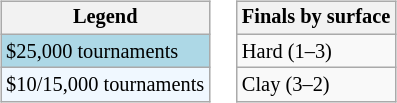<table>
<tr valign=top>
<td><br><table class=wikitable style="font-size:85%">
<tr>
<th>Legend</th>
</tr>
<tr style="background:lightblue;">
<td>$25,000 tournaments</td>
</tr>
<tr style="background:#f0f8ff;">
<td>$10/15,000 tournaments</td>
</tr>
</table>
</td>
<td><br><table class=wikitable style="font-size:85%">
<tr>
<th>Finals by surface</th>
</tr>
<tr>
<td>Hard (1–3)</td>
</tr>
<tr>
<td>Clay (3–2)</td>
</tr>
</table>
</td>
</tr>
</table>
